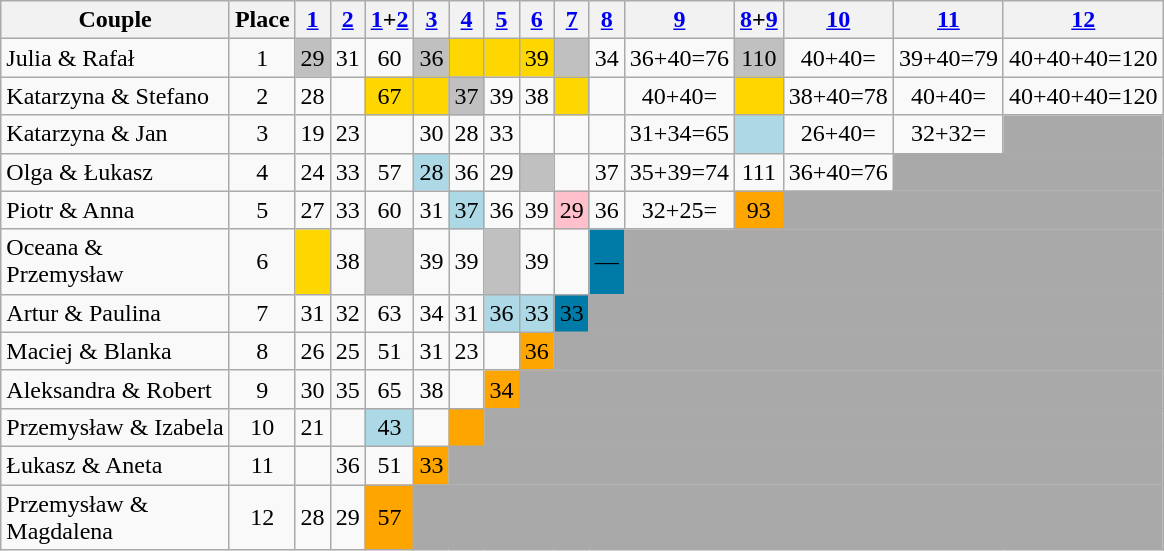<table class="wikitable sortable" style="margin:auto;text-align:center;">
<tr>
<th style="width:145px;">Couple</th>
<th>Place</th>
<th><a href='#'>1</a></th>
<th><a href='#'>2</a></th>
<th><a href='#'>1</a>+<a href='#'>2</a></th>
<th><a href='#'>3</a></th>
<th><a href='#'>4</a></th>
<th><a href='#'>5</a></th>
<th><a href='#'>6</a></th>
<th><a href='#'>7</a></th>
<th><a href='#'>8</a></th>
<th><a href='#'>9</a></th>
<th><a href='#'>8</a>+<a href='#'>9</a></th>
<th><a href='#'>10</a></th>
<th><a href='#'>11</a></th>
<th><a href='#'>12</a></th>
</tr>
<tr>
<td style="text-align:left;">Julia & Rafał</td>
<td>1</td>
<td style="background:silver;">29</td>
<td>31</td>
<td>60</td>
<td style="background:silver;">36</td>
<td style="background:gold;"></td>
<td style="background:gold;"></td>
<td style="background:gold;">39</td>
<td style="background:silver;"></td>
<td>34</td>
<td> 36+40=76</td>
<td style="background:silver;">110</td>
<td>40+40=</td>
<td>39+40=79</td>
<td>40+40+40=120</td>
</tr>
<tr>
<td style="text-align:left;">Katarzyna & Stefano</td>
<td>2</td>
<td>28</td>
<td></td>
<td style="background:gold;">67</td>
<td style="background:gold;"></td>
<td style="background:silver;">37</td>
<td>39</td>
<td>38</td>
<td style="background:gold;"></td>
<td></td>
<td> 40+40=</td>
<td style="background:gold;"></td>
<td>38+40=78</td>
<td>40+40=</td>
<td>40+40+40=120</td>
</tr>
<tr>
<td style="text-align:left;">Katarzyna & Jan</td>
<td>3</td>
<td>19</td>
<td>23</td>
<td></td>
<td>30</td>
<td>28</td>
<td>33</td>
<td></td>
<td></td>
<td></td>
<td> 31+34=65</td>
<td style="background:lightblue;"></td>
<td>26+40=</td>
<td>32+32=</td>
<td style="background:darkgrey;"></td>
</tr>
<tr>
<td style="text-align:left;">Olga & Łukasz</td>
<td>4</td>
<td>24</td>
<td>33</td>
<td>57</td>
<td style="background:lightblue;">28</td>
<td>36</td>
<td>29</td>
<td style="background:silver;"></td>
<td></td>
<td>37</td>
<td> 35+39=74</td>
<td>111</td>
<td>36+40=76</td>
<td style="background:darkgrey;" colspan="2"></td>
</tr>
<tr>
<td style="text-align:left;">Piotr & Anna</td>
<td>5</td>
<td>27</td>
<td>33</td>
<td>60</td>
<td>31</td>
<td style="background:lightblue;">37</td>
<td>36</td>
<td>39</td>
<td style="background:pink;">29</td>
<td>36</td>
<td> 32+25=</td>
<td style="background:orange;">93</td>
<td style="background:darkgrey;" colspan="3"></td>
</tr>
<tr>
<td style="text-align:left;">Oceana & Przemysław</td>
<td>6</td>
<td style="background:gold;"></td>
<td>38</td>
<td style="background:silver;"></td>
<td>39</td>
<td>39</td>
<td style="background:silver;"></td>
<td>39</td>
<td></td>
<td style="background:#007BA7;">—</td>
<td style="background:darkgrey;" colspan="5"></td>
</tr>
<tr>
<td style="text-align:left;">Artur & Paulina</td>
<td>7</td>
<td>31</td>
<td>32</td>
<td>63</td>
<td>34</td>
<td>31</td>
<td style="background:lightblue;">36</td>
<td style="background:lightblue;">33</td>
<td style="background:#007BA7;">33</td>
<td style="background:darkgrey;" colspan="6"></td>
</tr>
<tr>
<td style="text-align:left;">Maciej & Blanka</td>
<td>8</td>
<td>26</td>
<td>25</td>
<td>51</td>
<td>31</td>
<td>23</td>
<td></td>
<td style="background:orange;">36</td>
<td style="background:darkgrey;" colspan="7"></td>
</tr>
<tr>
<td style="text-align:left;">Aleksandra & Robert</td>
<td>9</td>
<td>30</td>
<td>35</td>
<td>65</td>
<td>38</td>
<td></td>
<td style="background:orange;">34</td>
<td style="background:darkgrey;" colspan="8"></td>
</tr>
<tr>
<td style="text-align:left;">Przemysław & Izabela</td>
<td>10</td>
<td>21</td>
<td></td>
<td style="background:lightblue;">43</td>
<td></td>
<td style="background:orange;"></td>
<td style="background:darkgrey;" colspan="9"></td>
</tr>
<tr>
<td style="text-align:left;">Łukasz & Aneta</td>
<td>11</td>
<td></td>
<td>36</td>
<td>51</td>
<td style="background:orange;">33</td>
<td style="background:darkgrey;" colspan="10"></td>
</tr>
<tr>
<td style="text-align:left;">Przemysław & Magdalena</td>
<td>12</td>
<td>28</td>
<td>29</td>
<td style="background:orange;">57</td>
<td style="background:darkgrey;" colspan="11"></td>
</tr>
</table>
